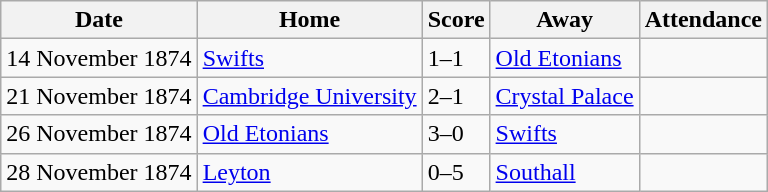<table class="wikitable">
<tr>
<th>Date</th>
<th>Home</th>
<th>Score</th>
<th>Away</th>
<th>Attendance</th>
</tr>
<tr>
<td>14 November 1874</td>
<td><a href='#'>Swifts</a></td>
<td>1–1</td>
<td><a href='#'>Old Etonians</a></td>
<td></td>
</tr>
<tr>
<td>21 November 1874</td>
<td><a href='#'>Cambridge University</a></td>
<td>2–1</td>
<td><a href='#'>Crystal Palace</a></td>
<td></td>
</tr>
<tr>
<td>26 November 1874</td>
<td><a href='#'>Old Etonians</a></td>
<td>3–0</td>
<td><a href='#'>Swifts</a></td>
<td></td>
</tr>
<tr>
<td>28 November 1874</td>
<td><a href='#'>Leyton</a></td>
<td>0–5</td>
<td><a href='#'>Southall</a></td>
<td></td>
</tr>
</table>
